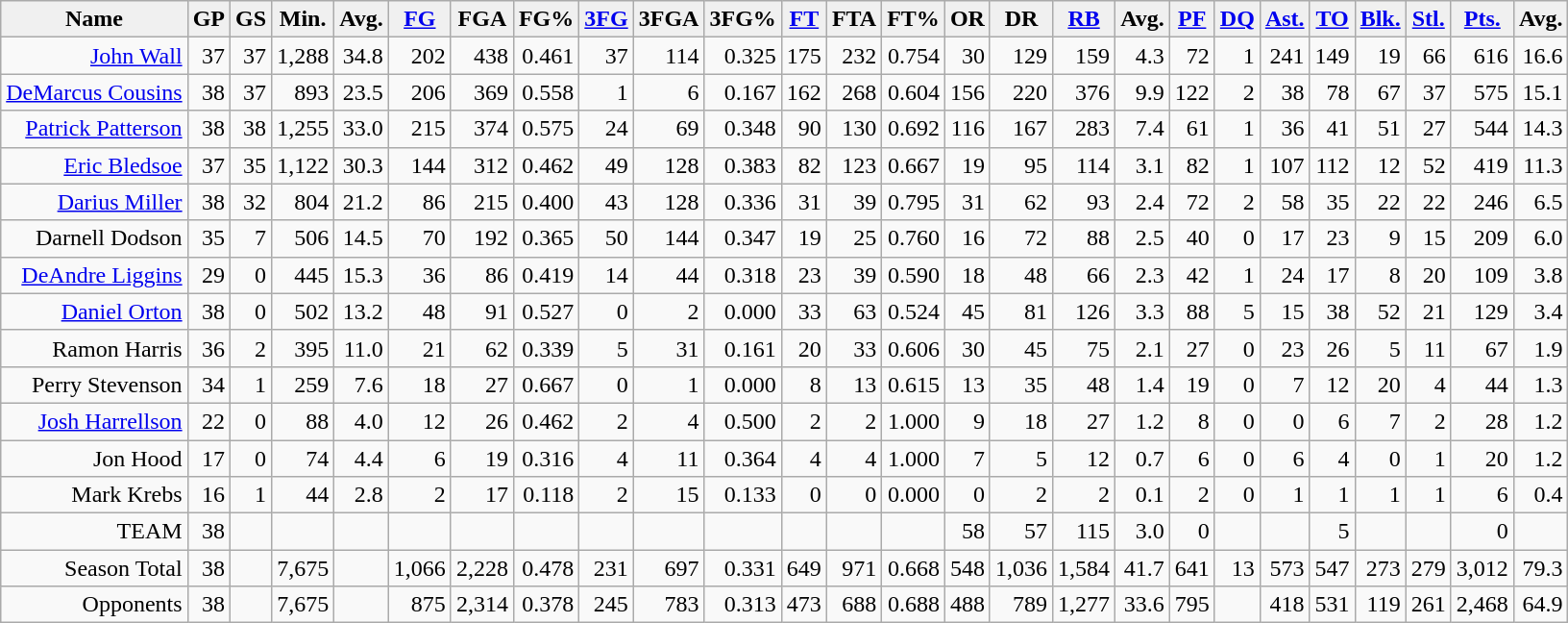<table class="wikitable sortable" style="text-align:right">
<tr>
<td style="text-align:center; background:#f0f0f0;"><strong>Name</strong></td>
<td style="text-align:center; background:#f0f0f0;"><strong>GP</strong></td>
<td style="text-align:center; background:#f0f0f0;"><strong>GS</strong></td>
<td style="text-align:center; background:#f0f0f0;"><strong>Min.</strong></td>
<td style="text-align:center; background:#f0f0f0;"><strong>Avg.</strong></td>
<td style="text-align:center; background:#f0f0f0;"><strong><a href='#'>FG</a></strong></td>
<td style="text-align:center; background:#f0f0f0;"><strong>FGA</strong></td>
<td style="text-align:center; background:#f0f0f0;"><strong>FG%</strong></td>
<td style="text-align:center; background:#f0f0f0;"><strong><a href='#'>3FG</a></strong></td>
<td style="text-align:center; background:#f0f0f0;"><strong>3FGA</strong></td>
<td style="text-align:center; background:#f0f0f0;"><strong>3FG%</strong></td>
<td style="text-align:center; background:#f0f0f0;"><strong><a href='#'>FT</a></strong></td>
<td style="text-align:center; background:#f0f0f0;"><strong>FTA</strong></td>
<td style="text-align:center; background:#f0f0f0;"><strong>FT%</strong></td>
<td style="text-align:center; background:#f0f0f0;"><strong>OR</strong></td>
<td style="text-align:center; background:#f0f0f0;"><strong>DR</strong></td>
<td style="text-align:center; background:#f0f0f0;"><strong><a href='#'>RB</a></strong></td>
<td style="text-align:center; background:#f0f0f0;"><strong>Avg.</strong></td>
<td style="text-align:center; background:#f0f0f0;"><strong><a href='#'>PF</a></strong></td>
<td style="text-align:center; background:#f0f0f0;"><strong><a href='#'>DQ</a></strong></td>
<td style="text-align:center; background:#f0f0f0;"><strong><a href='#'>Ast.</a></strong></td>
<td style="text-align:center; background:#f0f0f0;"><strong><a href='#'>TO</a></strong></td>
<td style="text-align:center; background:#f0f0f0;"><strong><a href='#'>Blk.</a></strong></td>
<td style="text-align:center; background:#f0f0f0;"><strong><a href='#'>Stl.</a></strong></td>
<td style="text-align:center; background:#f0f0f0;"><strong><a href='#'>Pts.</a></strong></td>
<td style="text-align:center; background:#f0f0f0;"><strong>Avg.</strong></td>
</tr>
<tr>
<td><a href='#'>John Wall</a></td>
<td>37</td>
<td>37</td>
<td>1,288</td>
<td>34.8</td>
<td>202</td>
<td>438</td>
<td>0.461</td>
<td>37</td>
<td>114</td>
<td>0.325</td>
<td>175</td>
<td>232</td>
<td>0.754</td>
<td>30</td>
<td>129</td>
<td>159</td>
<td>4.3</td>
<td>72</td>
<td>1</td>
<td>241</td>
<td>149</td>
<td>19</td>
<td>66</td>
<td>616</td>
<td>16.6</td>
</tr>
<tr>
<td><a href='#'>DeMarcus Cousins</a></td>
<td>38</td>
<td>37</td>
<td>893</td>
<td>23.5</td>
<td>206</td>
<td>369</td>
<td>0.558</td>
<td>1</td>
<td>6</td>
<td>0.167</td>
<td>162</td>
<td>268</td>
<td>0.604</td>
<td>156</td>
<td>220</td>
<td>376</td>
<td>9.9</td>
<td>122</td>
<td>2</td>
<td>38</td>
<td>78</td>
<td>67</td>
<td>37</td>
<td>575</td>
<td>15.1</td>
</tr>
<tr>
<td><a href='#'>Patrick Patterson</a></td>
<td>38</td>
<td>38</td>
<td>1,255</td>
<td>33.0</td>
<td>215</td>
<td>374</td>
<td>0.575</td>
<td>24</td>
<td>69</td>
<td>0.348</td>
<td>90</td>
<td>130</td>
<td>0.692</td>
<td>116</td>
<td>167</td>
<td>283</td>
<td>7.4</td>
<td>61</td>
<td>1</td>
<td>36</td>
<td>41</td>
<td>51</td>
<td>27</td>
<td>544</td>
<td>14.3</td>
</tr>
<tr>
<td><a href='#'>Eric Bledsoe</a></td>
<td>37</td>
<td>35</td>
<td>1,122</td>
<td>30.3</td>
<td>144</td>
<td>312</td>
<td>0.462</td>
<td>49</td>
<td>128</td>
<td>0.383</td>
<td>82</td>
<td>123</td>
<td>0.667</td>
<td>19</td>
<td>95</td>
<td>114</td>
<td>3.1</td>
<td>82</td>
<td>1</td>
<td>107</td>
<td>112</td>
<td>12</td>
<td>52</td>
<td>419</td>
<td>11.3</td>
</tr>
<tr>
<td><a href='#'>Darius Miller</a></td>
<td>38</td>
<td>32</td>
<td>804</td>
<td>21.2</td>
<td>86</td>
<td>215</td>
<td>0.400</td>
<td>43</td>
<td>128</td>
<td>0.336</td>
<td>31</td>
<td>39</td>
<td>0.795</td>
<td>31</td>
<td>62</td>
<td>93</td>
<td>2.4</td>
<td>72</td>
<td>2</td>
<td>58</td>
<td>35</td>
<td>22</td>
<td>22</td>
<td>246</td>
<td>6.5</td>
</tr>
<tr>
<td>Darnell Dodson</td>
<td>35</td>
<td>7</td>
<td>506</td>
<td>14.5</td>
<td>70</td>
<td>192</td>
<td>0.365</td>
<td>50</td>
<td>144</td>
<td>0.347</td>
<td>19</td>
<td>25</td>
<td>0.760</td>
<td>16</td>
<td>72</td>
<td>88</td>
<td>2.5</td>
<td>40</td>
<td>0</td>
<td>17</td>
<td>23</td>
<td>9</td>
<td>15</td>
<td>209</td>
<td>6.0</td>
</tr>
<tr>
<td><a href='#'>DeAndre Liggins</a></td>
<td>29</td>
<td>0</td>
<td>445</td>
<td>15.3</td>
<td>36</td>
<td>86</td>
<td>0.419</td>
<td>14</td>
<td>44</td>
<td>0.318</td>
<td>23</td>
<td>39</td>
<td>0.590</td>
<td>18</td>
<td>48</td>
<td>66</td>
<td>2.3</td>
<td>42</td>
<td>1</td>
<td>24</td>
<td>17</td>
<td>8</td>
<td>20</td>
<td>109</td>
<td>3.8</td>
</tr>
<tr>
<td><a href='#'>Daniel Orton</a></td>
<td>38</td>
<td>0</td>
<td>502</td>
<td>13.2</td>
<td>48</td>
<td>91</td>
<td>0.527</td>
<td>0</td>
<td>2</td>
<td>0.000</td>
<td>33</td>
<td>63</td>
<td>0.524</td>
<td>45</td>
<td>81</td>
<td>126</td>
<td>3.3</td>
<td>88</td>
<td>5</td>
<td>15</td>
<td>38</td>
<td>52</td>
<td>21</td>
<td>129</td>
<td>3.4</td>
</tr>
<tr>
<td>Ramon Harris</td>
<td>36</td>
<td>2</td>
<td>395</td>
<td>11.0</td>
<td>21</td>
<td>62</td>
<td>0.339</td>
<td>5</td>
<td>31</td>
<td>0.161</td>
<td>20</td>
<td>33</td>
<td>0.606</td>
<td>30</td>
<td>45</td>
<td>75</td>
<td>2.1</td>
<td>27</td>
<td>0</td>
<td>23</td>
<td>26</td>
<td>5</td>
<td>11</td>
<td>67</td>
<td>1.9</td>
</tr>
<tr>
<td>Perry Stevenson</td>
<td>34</td>
<td>1</td>
<td>259</td>
<td>7.6</td>
<td>18</td>
<td>27</td>
<td>0.667</td>
<td>0</td>
<td>1</td>
<td>0.000</td>
<td>8</td>
<td>13</td>
<td>0.615</td>
<td>13</td>
<td>35</td>
<td>48</td>
<td>1.4</td>
<td>19</td>
<td>0</td>
<td>7</td>
<td>12</td>
<td>20</td>
<td>4</td>
<td>44</td>
<td>1.3</td>
</tr>
<tr>
<td><a href='#'>Josh Harrellson</a></td>
<td>22</td>
<td>0</td>
<td>88</td>
<td>4.0</td>
<td>12</td>
<td>26</td>
<td>0.462</td>
<td>2</td>
<td>4</td>
<td>0.500</td>
<td>2</td>
<td>2</td>
<td>1.000</td>
<td>9</td>
<td>18</td>
<td>27</td>
<td>1.2</td>
<td>8</td>
<td>0</td>
<td>0</td>
<td>6</td>
<td>7</td>
<td>2</td>
<td>28</td>
<td>1.2</td>
</tr>
<tr>
<td>Jon Hood</td>
<td>17</td>
<td>0</td>
<td>74</td>
<td>4.4</td>
<td>6</td>
<td>19</td>
<td>0.316</td>
<td>4</td>
<td>11</td>
<td>0.364</td>
<td>4</td>
<td>4</td>
<td>1.000</td>
<td>7</td>
<td>5</td>
<td>12</td>
<td>0.7</td>
<td>6</td>
<td>0</td>
<td>6</td>
<td>4</td>
<td>0</td>
<td>1</td>
<td>20</td>
<td>1.2</td>
</tr>
<tr>
<td>Mark Krebs</td>
<td>16</td>
<td>1</td>
<td>44</td>
<td>2.8</td>
<td>2</td>
<td>17</td>
<td>0.118</td>
<td>2</td>
<td>15</td>
<td>0.133</td>
<td>0</td>
<td>0</td>
<td>0.000</td>
<td>0</td>
<td>2</td>
<td>2</td>
<td>0.1</td>
<td>2</td>
<td>0</td>
<td>1</td>
<td>1</td>
<td>1</td>
<td>1</td>
<td>6</td>
<td>0.4</td>
</tr>
<tr>
<td>TEAM</td>
<td>38</td>
<td></td>
<td></td>
<td></td>
<td></td>
<td></td>
<td></td>
<td></td>
<td></td>
<td></td>
<td></td>
<td></td>
<td></td>
<td>58</td>
<td>57</td>
<td>115</td>
<td>3.0</td>
<td>0</td>
<td></td>
<td></td>
<td>5</td>
<td></td>
<td></td>
<td>0</td>
<td></td>
</tr>
<tr>
<td>Season Total</td>
<td>38</td>
<td></td>
<td>7,675</td>
<td></td>
<td>1,066</td>
<td>2,228</td>
<td>0.478</td>
<td>231</td>
<td>697</td>
<td>0.331</td>
<td>649</td>
<td>971</td>
<td>0.668</td>
<td>548</td>
<td>1,036</td>
<td>1,584</td>
<td>41.7</td>
<td>641</td>
<td>13</td>
<td>573</td>
<td>547</td>
<td>273</td>
<td>279</td>
<td>3,012</td>
<td>79.3</td>
</tr>
<tr>
<td>Opponents</td>
<td>38</td>
<td></td>
<td>7,675</td>
<td></td>
<td>875</td>
<td>2,314</td>
<td>0.378</td>
<td>245</td>
<td>783</td>
<td>0.313</td>
<td>473</td>
<td>688</td>
<td>0.688</td>
<td>488</td>
<td>789</td>
<td>1,277</td>
<td>33.6</td>
<td>795</td>
<td></td>
<td>418</td>
<td>531</td>
<td>119</td>
<td>261</td>
<td>2,468</td>
<td>64.9</td>
</tr>
</table>
